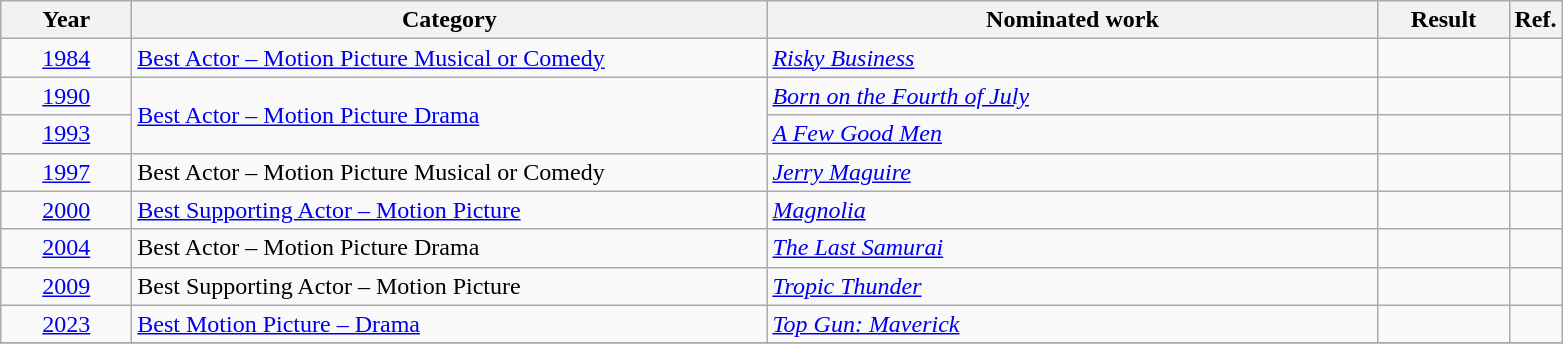<table class=wikitable>
<tr>
<th scope="col" style="width:5em;">Year</th>
<th scope="col" style="width:26em;">Category</th>
<th scope="col" style="width:25em;">Nominated work</th>
<th scope="col" style="width:5em;">Result</th>
<th>Ref.</th>
</tr>
<tr>
<td style="text-align:center;"><a href='#'>1984</a></td>
<td><a href='#'>Best Actor – Motion Picture Musical or Comedy</a></td>
<td><em><a href='#'>Risky Business</a></em></td>
<td></td>
<td style="text-align:center;"></td>
</tr>
<tr>
<td style="text-align:center;"><a href='#'>1990</a></td>
<td rowspan="2"><a href='#'>Best Actor – Motion Picture Drama</a></td>
<td><em><a href='#'>Born on the Fourth of July</a></em></td>
<td></td>
<td style="text-align:center;"></td>
</tr>
<tr>
<td style="text-align:center;"><a href='#'>1993</a></td>
<td><em><a href='#'>A Few Good Men</a></em></td>
<td></td>
<td style="text-align:center;"></td>
</tr>
<tr>
<td style="text-align:center;"><a href='#'>1997</a></td>
<td>Best Actor – Motion Picture Musical or Comedy</td>
<td><em><a href='#'>Jerry Maguire</a></em></td>
<td></td>
<td style="text-align:center;"></td>
</tr>
<tr>
<td style="text-align:center;"><a href='#'>2000</a></td>
<td><a href='#'>Best Supporting Actor – Motion Picture</a></td>
<td><em><a href='#'>Magnolia</a></em></td>
<td></td>
<td style="text-align:center;"></td>
</tr>
<tr>
<td style="text-align:center;"><a href='#'>2004</a></td>
<td>Best Actor – Motion Picture Drama</td>
<td><em><a href='#'>The Last Samurai</a></em></td>
<td></td>
<td style="text-align:center;"></td>
</tr>
<tr>
<td style="text-align:center;"><a href='#'>2009</a></td>
<td>Best Supporting Actor – Motion Picture</td>
<td><em><a href='#'>Tropic Thunder</a></em></td>
<td></td>
<td style="text-align:center;"></td>
</tr>
<tr>
<td style="text-align:center;"><a href='#'>2023</a></td>
<td><a href='#'>Best Motion Picture – Drama</a></td>
<td><em><a href='#'>Top Gun: Maverick</a></em></td>
<td></td>
<td style="text-align:center;"></td>
</tr>
<tr>
</tr>
</table>
